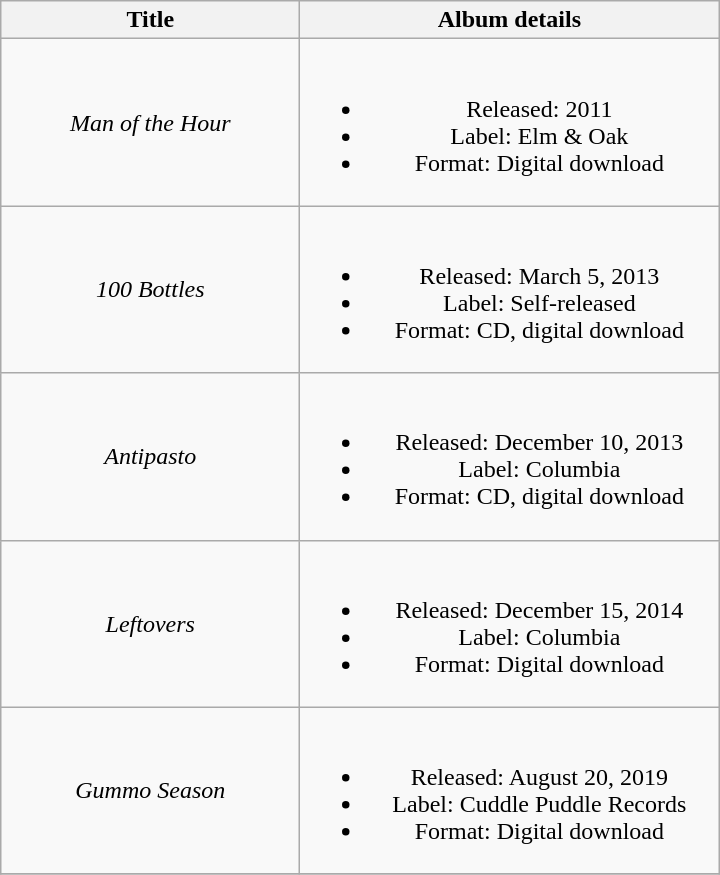<table class="wikitable plainrowheaders" style="text-align:center;">
<tr>
<th scope="col" style="width:12em;">Title</th>
<th scope="col" style="width:17em;">Album details</th>
</tr>
<tr>
<td scope="row"><em>Man of the Hour</em></td>
<td><br><ul><li>Released: 2011</li><li>Label: Elm & Oak</li><li>Format: Digital download</li></ul></td>
</tr>
<tr>
<td scope="row"><em>100 Bottles</em></td>
<td><br><ul><li>Released: March 5, 2013</li><li>Label: Self-released</li><li>Format: CD, digital download</li></ul></td>
</tr>
<tr>
<td scope="row"><em>Antipasto</em></td>
<td><br><ul><li>Released: December 10, 2013</li><li>Label: Columbia</li><li>Format: CD, digital download</li></ul></td>
</tr>
<tr>
<td scope="row"><em>Leftovers</em></td>
<td><br><ul><li>Released: December 15, 2014</li><li>Label: Columbia</li><li>Format: Digital download</li></ul></td>
</tr>
<tr>
<td scope="row"><em>Gummo Season</em></td>
<td><br><ul><li>Released: August 20, 2019</li><li>Label: Cuddle Puddle Records</li><li>Format: Digital download</li></ul></td>
</tr>
<tr>
</tr>
</table>
